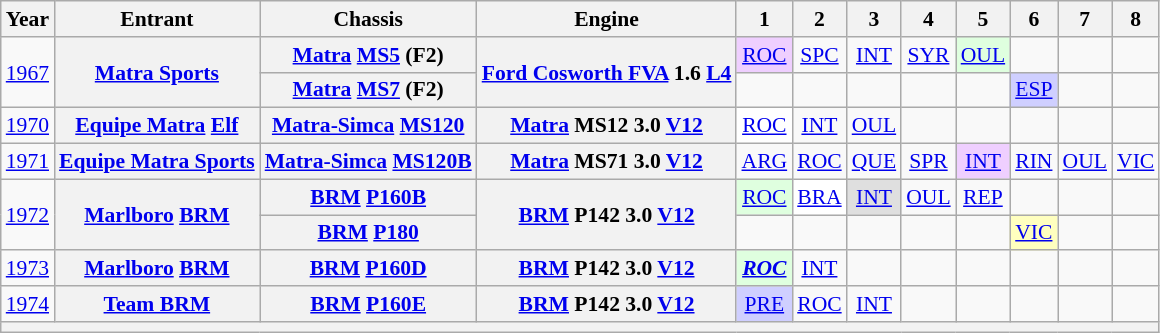<table class="wikitable" style="text-align:center; font-size:90%">
<tr>
<th>Year</th>
<th>Entrant</th>
<th>Chassis</th>
<th>Engine</th>
<th>1</th>
<th>2</th>
<th>3</th>
<th>4</th>
<th>5</th>
<th>6</th>
<th>7</th>
<th>8</th>
</tr>
<tr>
<td rowspan=2><a href='#'>1967</a></td>
<th rowspan=2><a href='#'>Matra Sports</a></th>
<th><a href='#'>Matra</a> <a href='#'>MS5</a> (F2)</th>
<th rowspan=2><a href='#'>Ford Cosworth FVA</a> 1.6 <a href='#'>L4</a></th>
<td style="background:#EFCFFF;"><a href='#'>ROC</a><br></td>
<td><a href='#'>SPC</a></td>
<td><a href='#'>INT</a></td>
<td><a href='#'>SYR</a></td>
<td style="background:#DFFFDF;"><a href='#'>OUL</a><br></td>
<td></td>
<td></td>
<td></td>
</tr>
<tr>
<th><a href='#'>Matra</a> <a href='#'>MS7</a> (F2)</th>
<td></td>
<td></td>
<td></td>
<td></td>
<td></td>
<td style="background:#CFCFFF;"><a href='#'>ESP</a><br></td>
<td></td>
<td></td>
</tr>
<tr>
<td><a href='#'>1970</a></td>
<th><a href='#'>Equipe Matra</a> <a href='#'>Elf</a></th>
<th><a href='#'>Matra-Simca</a> <a href='#'>MS120</a></th>
<th><a href='#'>Matra</a> MS12 3.0 <a href='#'>V12</a></th>
<td style="background:#FFFFFF;"><a href='#'>ROC</a><br></td>
<td><a href='#'>INT</a></td>
<td><a href='#'>OUL</a></td>
<td></td>
<td></td>
<td></td>
<td></td>
<td></td>
</tr>
<tr>
<td><a href='#'>1971</a></td>
<th><a href='#'>Equipe Matra Sports</a></th>
<th><a href='#'>Matra-Simca</a> <a href='#'>MS120B</a></th>
<th><a href='#'>Matra</a> MS71 3.0 <a href='#'>V12</a></th>
<td><a href='#'>ARG</a></td>
<td><a href='#'>ROC</a></td>
<td><a href='#'>QUE</a></td>
<td><a href='#'>SPR</a></td>
<td style="background:#EFCFFF;"><a href='#'>INT</a><br></td>
<td><a href='#'>RIN</a></td>
<td><a href='#'>OUL</a></td>
<td><a href='#'>VIC</a></td>
</tr>
<tr>
<td rowspan=2><a href='#'>1972</a></td>
<th rowspan=2><a href='#'>Marlboro</a> <a href='#'>BRM</a></th>
<th><a href='#'>BRM</a> <a href='#'>P160B</a></th>
<th rowspan=2><a href='#'>BRM</a> P142 3.0 <a href='#'>V12</a></th>
<td style="background:#DFFFDF;"><a href='#'>ROC</a><br></td>
<td style="background:#FFFFFF;"><a href='#'>BRA</a><br></td>
<td style="background:#DFDFDF;"><a href='#'>INT</a><br></td>
<td><a href='#'>OUL</a></td>
<td><a href='#'>REP</a></td>
<td></td>
<td></td>
<td></td>
</tr>
<tr>
<th><a href='#'>BRM</a> <a href='#'>P180</a></th>
<td></td>
<td></td>
<td></td>
<td></td>
<td></td>
<td style="background:#FFFFBF;"><a href='#'>VIC</a><br></td>
<td></td>
<td></td>
</tr>
<tr>
<td><a href='#'>1973</a></td>
<th><a href='#'>Marlboro</a> <a href='#'>BRM</a></th>
<th><a href='#'>BRM</a> <a href='#'>P160D</a></th>
<th><a href='#'>BRM</a> P142 3.0 <a href='#'>V12</a></th>
<td style="background:#DFFFDF;"><strong><em><a href='#'>ROC</a></em></strong><br></td>
<td><a href='#'>INT</a></td>
<td></td>
<td></td>
<td></td>
<td></td>
<td></td>
<td></td>
</tr>
<tr>
<td><a href='#'>1974</a></td>
<th><a href='#'>Team BRM</a></th>
<th><a href='#'>BRM</a> <a href='#'>P160E</a></th>
<th><a href='#'>BRM</a> P142 3.0 <a href='#'>V12</a></th>
<td style="background:#CFCFFF;"><a href='#'>PRE</a><br></td>
<td><a href='#'>ROC</a></td>
<td><a href='#'>INT</a></td>
<td></td>
<td></td>
<td></td>
<td></td>
<td></td>
</tr>
<tr>
<th colspan="12"></th>
</tr>
</table>
